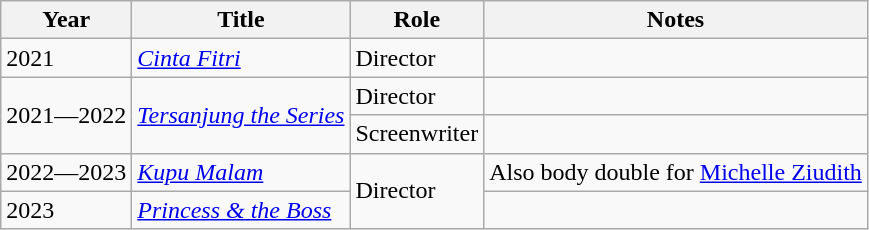<table class="wikitable sortable">
<tr>
<th>Year</th>
<th>Title</th>
<th>Role</th>
<th>Notes</th>
</tr>
<tr>
<td>2021</td>
<td><em><a href='#'>Cinta Fitri</a></em></td>
<td>Director</td>
<td></td>
</tr>
<tr>
<td rowspan="2">2021—2022</td>
<td rowspan="2"><em><a href='#'>Tersanjung the Series</a></em></td>
<td>Director</td>
<td></td>
</tr>
<tr>
<td>Screenwriter</td>
<td></td>
</tr>
<tr>
<td>2022—2023</td>
<td><em><a href='#'>Kupu Malam</a></em></td>
<td rowspan="2">Director</td>
<td>Also body double for <a href='#'>Michelle Ziudith</a></td>
</tr>
<tr>
<td>2023</td>
<td><em><a href='#'>Princess & the Boss</a></em></td>
<td></td>
</tr>
</table>
